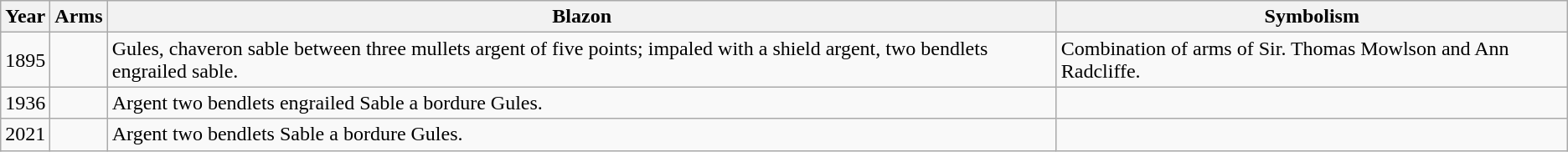<table class="wikitable">
<tr>
<th>Year</th>
<th>Arms</th>
<th>Blazon</th>
<th>Symbolism</th>
</tr>
<tr>
<td>1895</td>
<td></td>
<td>Gules, chaveron sable between three mullets argent of five points; impaled with a shield argent, two bendlets engrailed sable.</td>
<td>Combination of arms of Sir. Thomas Mowlson and Ann Radcliffe.</td>
</tr>
<tr>
<td>1936</td>
<td></td>
<td>Argent two bendlets engrailed Sable a bordure Gules.</td>
<td></td>
</tr>
<tr>
<td>2021</td>
<td></td>
<td>Argent two bendlets Sable a bordure Gules.</td>
<td></td>
</tr>
</table>
